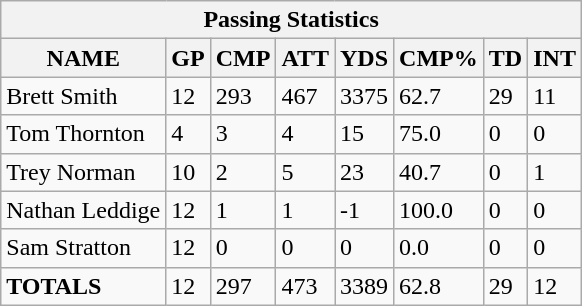<table class="wikitable sortable collapsible collapsed">
<tr>
<th colspan="10">Passing Statistics</th>
</tr>
<tr>
<th>NAME</th>
<th>GP</th>
<th>CMP</th>
<th>ATT</th>
<th>YDS</th>
<th>CMP%</th>
<th>TD</th>
<th>INT</th>
</tr>
<tr>
<td>Brett Smith</td>
<td>12</td>
<td>293</td>
<td>467</td>
<td>3375</td>
<td>62.7</td>
<td>29</td>
<td>11</td>
</tr>
<tr>
<td>Tom Thornton</td>
<td>4</td>
<td>3</td>
<td>4</td>
<td>15</td>
<td>75.0</td>
<td>0</td>
<td>0</td>
</tr>
<tr>
<td>Trey Norman</td>
<td>10</td>
<td>2</td>
<td>5</td>
<td>23</td>
<td>40.7</td>
<td>0</td>
<td>1</td>
</tr>
<tr>
<td>Nathan Leddige</td>
<td>12</td>
<td>1</td>
<td>1</td>
<td>-1</td>
<td>100.0</td>
<td>0</td>
<td>0</td>
</tr>
<tr>
<td>Sam Stratton</td>
<td>12</td>
<td>0</td>
<td>0</td>
<td>0</td>
<td>0.0</td>
<td>0</td>
<td>0</td>
</tr>
<tr>
<td><strong>TOTALS</strong></td>
<td>12</td>
<td>297</td>
<td>473</td>
<td>3389</td>
<td>62.8</td>
<td>29</td>
<td>12</td>
</tr>
</table>
